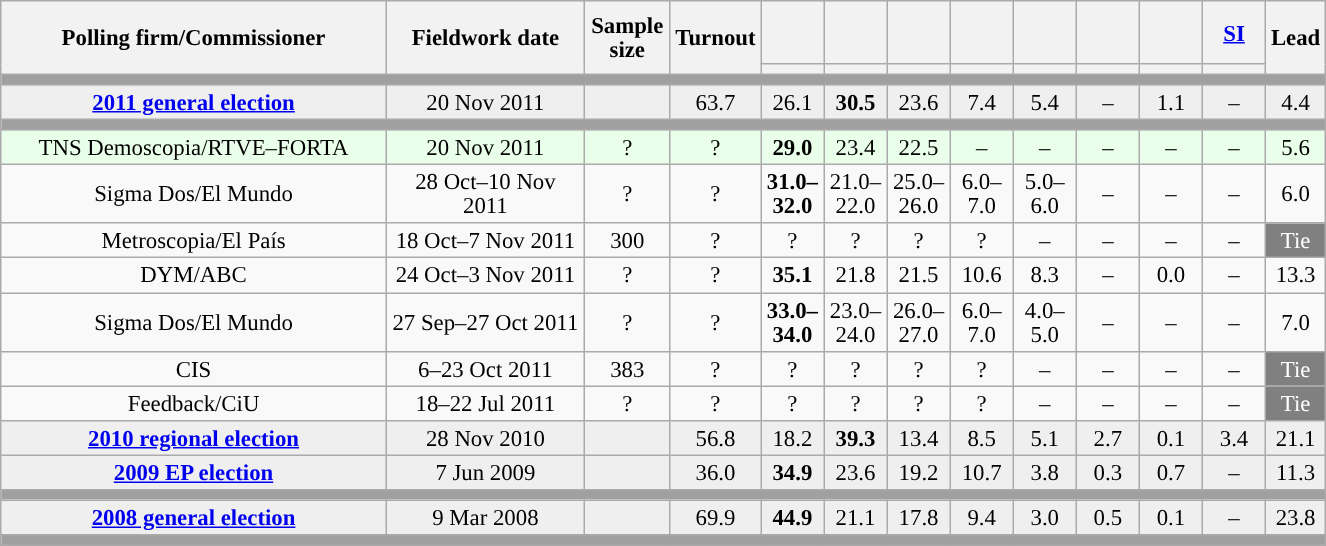<table class="wikitable collapsible collapsed" style="text-align:center; font-size:95%; line-height:16px;">
<tr style="height:42px;">
<th style="width:250px;" rowspan="2">Polling firm/Commissioner</th>
<th style="width:125px;" rowspan="2">Fieldwork date</th>
<th style="width:50px;" rowspan="2">Sample size</th>
<th style="width:45px;" rowspan="2">Turnout</th>
<th style="width:35px;"></th>
<th style="width:35px;"></th>
<th style="width:35px;"></th>
<th style="width:35px;"></th>
<th style="width:35px;"></th>
<th style="width:35px;"></th>
<th style="width:35px;"></th>
<th style="width:35px;"><a href='#'>SI</a></th>
<th style="width:30px;" rowspan="2">Lead</th>
</tr>
<tr>
<th style="color:inherit;background:"></th>
<th style="color:inherit;background:"></th>
<th style="color:inherit;background:"></th>
<th style="color:inherit;background:"></th>
<th style="color:inherit;background:"></th>
<th style="color:inherit;background:"></th>
<th style="color:inherit;background:"></th>
<th style="color:inherit;background:"></th>
</tr>
<tr>
<td colspan="13" style="background:#A0A0A0"></td>
</tr>
<tr style="background:#EFEFEF;">
<td><strong><a href='#'>2011 general election</a></strong></td>
<td>20 Nov 2011</td>
<td></td>
<td>63.7</td>
<td>26.1<br></td>
<td><strong>30.5</strong><br></td>
<td>23.6<br></td>
<td>7.4<br></td>
<td>5.4<br></td>
<td>–</td>
<td>1.1<br></td>
<td>–</td>
<td style="background:">4.4</td>
</tr>
<tr>
<td colspan="13" style="background:#A0A0A0"></td>
</tr>
<tr style="background:#EAFFEA;">
<td>TNS Demoscopia/RTVE–FORTA</td>
<td>20 Nov 2011</td>
<td>?</td>
<td>?</td>
<td><strong>29.0</strong><br></td>
<td>23.4<br></td>
<td>22.5<br></td>
<td>–</td>
<td>–</td>
<td>–</td>
<td>–</td>
<td>–</td>
<td style="background:">5.6</td>
</tr>
<tr>
<td>Sigma Dos/El Mundo</td>
<td>28 Oct–10 Nov 2011</td>
<td>?</td>
<td>?</td>
<td><strong>31.0–<br>32.0</strong><br></td>
<td>21.0–<br>22.0<br></td>
<td>25.0–<br>26.0<br></td>
<td>6.0–<br>7.0<br></td>
<td>5.0–<br>6.0<br></td>
<td>–</td>
<td>–</td>
<td>–</td>
<td style="background:">6.0</td>
</tr>
<tr>
<td>Metroscopia/El País</td>
<td>18 Oct–7 Nov 2011</td>
<td>300</td>
<td>?</td>
<td>?<br></td>
<td>?<br></td>
<td>?<br></td>
<td>?<br></td>
<td>–</td>
<td>–</td>
<td>–</td>
<td>–</td>
<td style="background:gray; color:white;">Tie</td>
</tr>
<tr>
<td>DYM/ABC</td>
<td>24 Oct–3 Nov 2011</td>
<td>?</td>
<td>?</td>
<td><strong>35.1</strong><br></td>
<td>21.8<br></td>
<td>21.5<br></td>
<td>10.6<br></td>
<td>8.3<br></td>
<td>–</td>
<td>0.0<br></td>
<td>–</td>
<td style="background:">13.3</td>
</tr>
<tr>
<td>Sigma Dos/El Mundo</td>
<td>27 Sep–27 Oct 2011</td>
<td>?</td>
<td>?</td>
<td><strong>33.0–<br>34.0</strong><br></td>
<td>23.0–<br>24.0<br></td>
<td>26.0–<br>27.0<br></td>
<td>6.0–<br>7.0<br></td>
<td>4.0–<br>5.0<br></td>
<td>–</td>
<td>–</td>
<td>–</td>
<td style="background:">7.0</td>
</tr>
<tr>
<td>CIS</td>
<td>6–23 Oct 2011</td>
<td>383</td>
<td>?</td>
<td>?<br></td>
<td>?<br></td>
<td>?<br></td>
<td>?<br></td>
<td>–</td>
<td>–</td>
<td>–</td>
<td>–</td>
<td style="background:gray; color:white;">Tie</td>
</tr>
<tr>
<td>Feedback/CiU</td>
<td>18–22 Jul 2011</td>
<td>?</td>
<td>?</td>
<td>?<br></td>
<td>?<br></td>
<td>?<br></td>
<td>?<br></td>
<td>–</td>
<td>–</td>
<td>–</td>
<td>–</td>
<td style="background:gray; color:white;">Tie</td>
</tr>
<tr style="background:#EFEFEF;">
<td><strong><a href='#'>2010 regional election</a></strong></td>
<td>28 Nov 2010</td>
<td></td>
<td>56.8</td>
<td>18.2<br></td>
<td><strong>39.3</strong><br></td>
<td>13.4<br></td>
<td>8.5<br></td>
<td>5.1<br></td>
<td>2.7<br></td>
<td>0.1<br></td>
<td>3.4<br></td>
<td style="background:">21.1</td>
</tr>
<tr style="background:#EFEFEF;">
<td><strong><a href='#'>2009 EP election</a></strong></td>
<td>7 Jun 2009</td>
<td></td>
<td>36.0</td>
<td><strong>34.9</strong><br></td>
<td>23.6<br></td>
<td>19.2<br></td>
<td>10.7<br></td>
<td>3.8<br></td>
<td>0.3<br></td>
<td>0.7<br></td>
<td>–</td>
<td style="background:">11.3</td>
</tr>
<tr>
<td colspan="13" style="background:#A0A0A0"></td>
</tr>
<tr style="background:#EFEFEF;">
<td><strong><a href='#'>2008 general election</a></strong></td>
<td>9 Mar 2008</td>
<td></td>
<td>69.9</td>
<td><strong>44.9</strong><br></td>
<td>21.1<br></td>
<td>17.8<br></td>
<td>9.4<br></td>
<td>3.0<br></td>
<td>0.5<br></td>
<td>0.1<br></td>
<td>–</td>
<td style="background:">23.8</td>
</tr>
<tr>
<td colspan="13" style="background:#A0A0A0"></td>
</tr>
</table>
